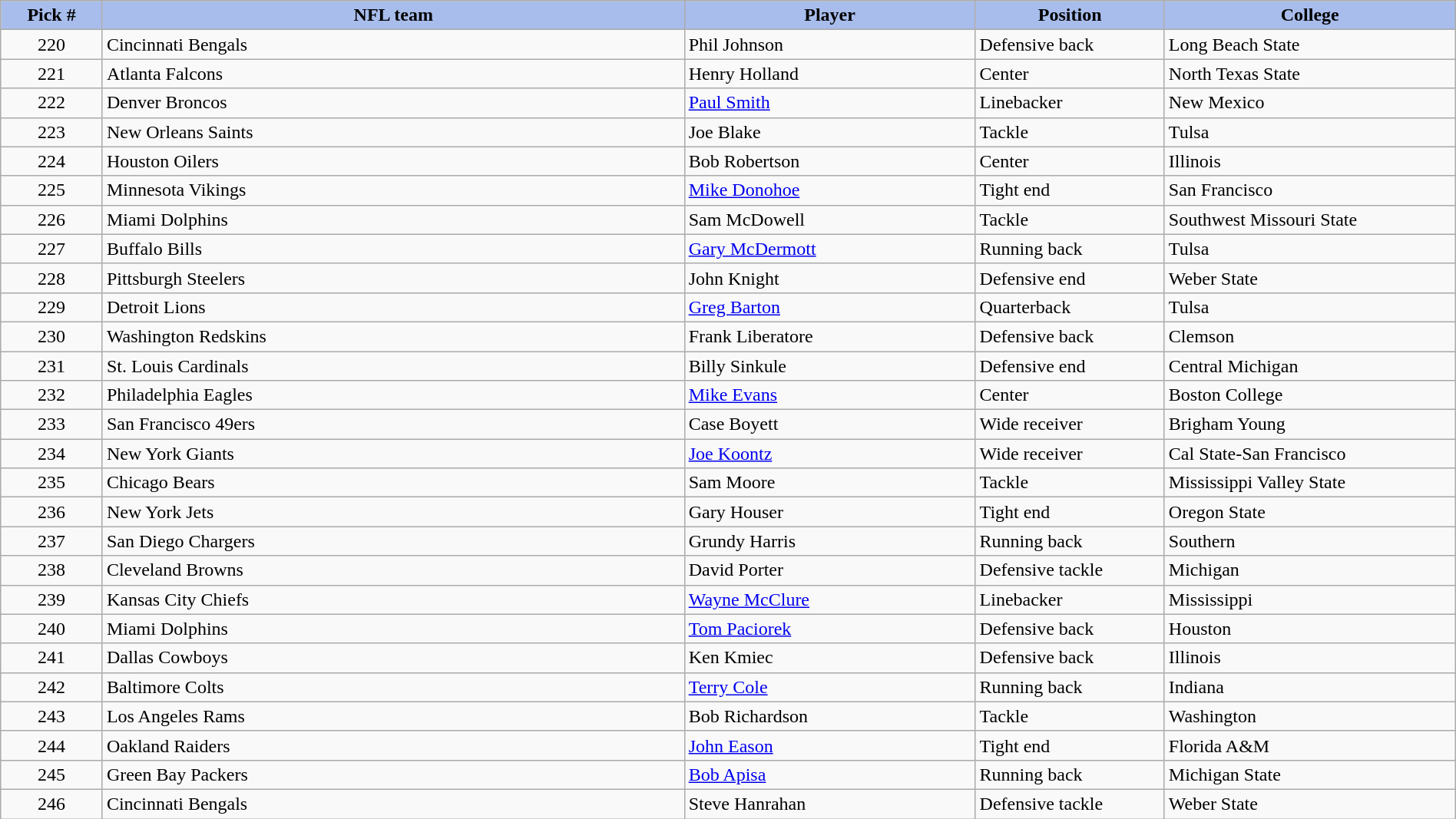<table class="wikitable sortable sortable" style="width: 100%">
<tr>
<th style="background:#A8BDEC;" width=7%>Pick #</th>
<th width=40% style="background:#A8BDEC;">NFL team</th>
<th width=20% style="background:#A8BDEC;">Player</th>
<th width=13% style="background:#A8BDEC;">Position</th>
<th style="background:#A8BDEC;">College</th>
</tr>
<tr>
<td align=center>220</td>
<td>Cincinnati Bengals</td>
<td>Phil Johnson</td>
<td>Defensive back</td>
<td>Long Beach State</td>
</tr>
<tr>
<td align=center>221</td>
<td>Atlanta Falcons</td>
<td>Henry Holland</td>
<td>Center</td>
<td>North Texas State</td>
</tr>
<tr>
<td align=center>222</td>
<td>Denver Broncos</td>
<td><a href='#'>Paul Smith</a></td>
<td>Linebacker</td>
<td>New Mexico</td>
</tr>
<tr>
<td align=center>223</td>
<td>New Orleans Saints</td>
<td>Joe Blake</td>
<td>Tackle</td>
<td>Tulsa</td>
</tr>
<tr>
<td align=center>224</td>
<td>Houston Oilers</td>
<td>Bob Robertson</td>
<td>Center</td>
<td>Illinois</td>
</tr>
<tr>
<td align=center>225</td>
<td>Minnesota Vikings</td>
<td><a href='#'>Mike Donohoe</a></td>
<td>Tight end</td>
<td>San Francisco</td>
</tr>
<tr>
<td align=center>226</td>
<td>Miami Dolphins</td>
<td>Sam McDowell</td>
<td>Tackle</td>
<td>Southwest Missouri State</td>
</tr>
<tr>
<td align=center>227</td>
<td>Buffalo Bills</td>
<td><a href='#'>Gary McDermott</a></td>
<td>Running back</td>
<td>Tulsa</td>
</tr>
<tr>
<td align=center>228</td>
<td>Pittsburgh Steelers</td>
<td>John Knight</td>
<td>Defensive end</td>
<td>Weber State</td>
</tr>
<tr>
<td align=center>229</td>
<td>Detroit Lions</td>
<td><a href='#'>Greg Barton</a></td>
<td>Quarterback</td>
<td>Tulsa</td>
</tr>
<tr>
<td align=center>230</td>
<td>Washington Redskins</td>
<td>Frank Liberatore</td>
<td>Defensive back</td>
<td>Clemson</td>
</tr>
<tr>
<td align=center>231</td>
<td>St. Louis Cardinals</td>
<td>Billy Sinkule</td>
<td>Defensive end</td>
<td>Central Michigan</td>
</tr>
<tr>
<td align=center>232</td>
<td>Philadelphia Eagles</td>
<td><a href='#'>Mike Evans</a></td>
<td>Center</td>
<td>Boston College</td>
</tr>
<tr>
<td align=center>233</td>
<td>San Francisco 49ers</td>
<td>Case Boyett</td>
<td>Wide receiver</td>
<td>Brigham Young</td>
</tr>
<tr>
<td align=center>234</td>
<td>New York Giants</td>
<td><a href='#'>Joe Koontz</a></td>
<td>Wide receiver</td>
<td>Cal State-San Francisco</td>
</tr>
<tr>
<td align=center>235</td>
<td>Chicago Bears</td>
<td>Sam Moore</td>
<td>Tackle</td>
<td>Mississippi Valley State</td>
</tr>
<tr>
<td align=center>236</td>
<td>New York Jets</td>
<td>Gary Houser</td>
<td>Tight end</td>
<td>Oregon State</td>
</tr>
<tr>
<td align=center>237</td>
<td>San Diego Chargers</td>
<td>Grundy Harris</td>
<td>Running back</td>
<td>Southern</td>
</tr>
<tr>
<td align=center>238</td>
<td>Cleveland Browns</td>
<td>David Porter</td>
<td>Defensive tackle</td>
<td>Michigan</td>
</tr>
<tr>
<td align=center>239</td>
<td>Kansas City Chiefs</td>
<td><a href='#'>Wayne McClure</a></td>
<td>Linebacker</td>
<td>Mississippi</td>
</tr>
<tr>
<td align=center>240</td>
<td>Miami Dolphins</td>
<td><a href='#'>Tom Paciorek</a></td>
<td>Defensive back</td>
<td>Houston</td>
</tr>
<tr>
<td align=center>241</td>
<td>Dallas Cowboys</td>
<td>Ken Kmiec</td>
<td>Defensive back</td>
<td>Illinois</td>
</tr>
<tr>
<td align=center>242</td>
<td>Baltimore Colts</td>
<td><a href='#'>Terry Cole</a></td>
<td>Running back</td>
<td>Indiana</td>
</tr>
<tr>
<td align=center>243</td>
<td>Los Angeles Rams</td>
<td>Bob Richardson</td>
<td>Tackle</td>
<td>Washington</td>
</tr>
<tr>
<td align=center>244</td>
<td>Oakland Raiders</td>
<td><a href='#'>John Eason</a></td>
<td>Tight end</td>
<td>Florida A&M</td>
</tr>
<tr>
<td align=center>245</td>
<td>Green Bay Packers</td>
<td><a href='#'>Bob Apisa</a></td>
<td>Running back</td>
<td>Michigan State</td>
</tr>
<tr>
<td align=center>246</td>
<td>Cincinnati Bengals</td>
<td>Steve Hanrahan</td>
<td>Defensive tackle</td>
<td>Weber State</td>
</tr>
</table>
